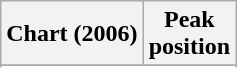<table class="wikitable sortable plainrowheaders" style="text-align:center">
<tr>
<th scope="col">Chart (2006)</th>
<th scope="col">Peak<br>position</th>
</tr>
<tr>
</tr>
<tr>
</tr>
</table>
